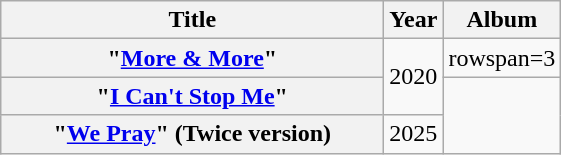<table class="wikitable plainrowheaders" style="text-align:center">
<tr>
<th scope="col" style="width:15.5em">Title</th>
<th scope="col" style="width:1em">Year</th>
<th scope="col">Album</th>
</tr>
<tr>
<th scope=row>"<a href='#'>More & More</a>"<br></th>
<td rowspan=2>2020</td>
<td>rowspan=3 </td>
</tr>
<tr>
<th scope=row>"<a href='#'>I Can't Stop Me</a>"<br></th>
</tr>
<tr>
<th scope=row>"<a href='#'>We Pray</a>" (Twice version)<br></th>
<td>2025</td>
</tr>
</table>
